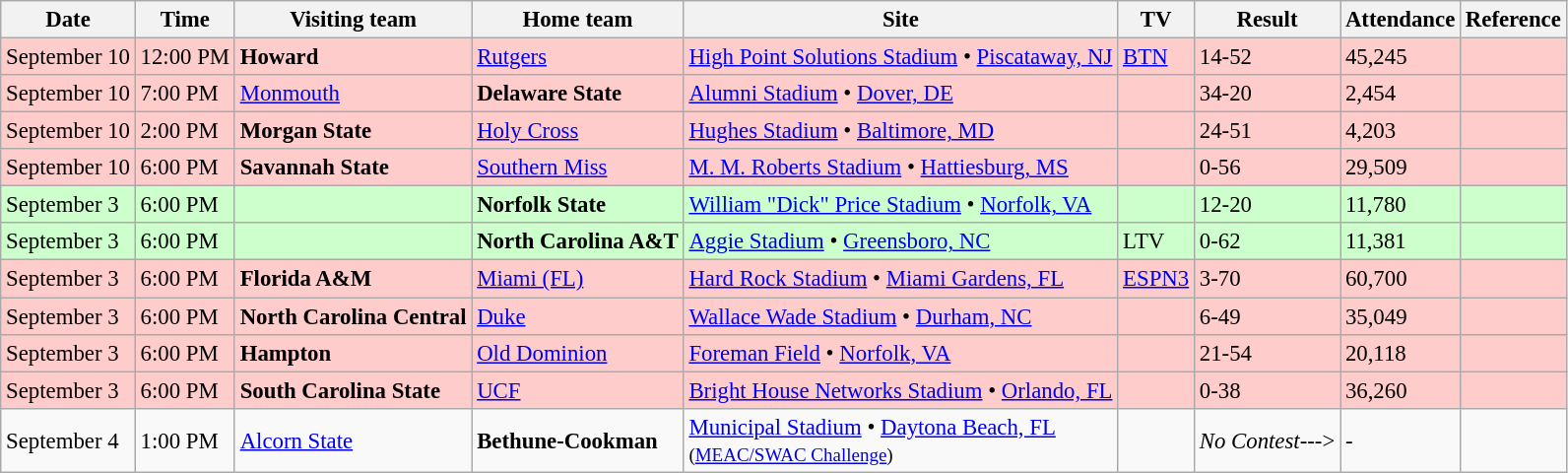<table class="wikitable" style="font-size:95%;">
<tr>
<th>Date</th>
<th>Time</th>
<th>Visiting team</th>
<th>Home team</th>
<th>Site</th>
<th>TV</th>
<th>Result</th>
<th>Attendance</th>
<th class="unsortable">Reference</th>
</tr>
<tr bgcolor=ffcccc>
<td>September 10</td>
<td>12:00 PM</td>
<td><strong>Howard</strong></td>
<td><a href='#'>Rutgers</a></td>
<td><a href='#'>High Point Solutions Stadium</a> • <a href='#'>Piscataway, NJ</a></td>
<td><a href='#'>BTN</a></td>
<td>14-52</td>
<td>45,245</td>
<td></td>
</tr>
<tr bgcolor=#ffcccc>
<td>September 10</td>
<td>7:00 PM</td>
<td><a href='#'>Monmouth</a></td>
<td><strong>Delaware State</strong></td>
<td><a href='#'>Alumni Stadium</a> • <a href='#'>Dover, DE</a><br></td>
<td></td>
<td>34-20</td>
<td>2,454</td>
<td></td>
</tr>
<tr bgcolor=ffcccc>
<td>September 10</td>
<td>2:00 PM</td>
<td><strong>Morgan State</strong></td>
<td><a href='#'>Holy Cross</a></td>
<td><a href='#'>Hughes Stadium</a> • <a href='#'>Baltimore, MD</a></td>
<td></td>
<td>24-51</td>
<td>4,203</td>
<td></td>
</tr>
<tr bgcolor=ffcccc>
<td>September 10</td>
<td>6:00 PM</td>
<td><strong>Savannah State</strong></td>
<td><a href='#'>Southern Miss</a></td>
<td><a href='#'>M. M. Roberts Stadium</a> • <a href='#'>Hattiesburg, MS</a></td>
<td></td>
<td>0-56</td>
<td>29,509</td>
<td></td>
</tr>
<tr bgcolor=ccffcc>
<td>September 3</td>
<td>6:00 PM</td>
<td></td>
<td><strong>Norfolk State</strong></td>
<td><a href='#'>William "Dick" Price Stadium</a> • <a href='#'>Norfolk, VA</a></td>
<td></td>
<td>12-20</td>
<td>11,780</td>
<td></td>
</tr>
<tr bgcolor=ccffcc>
<td>September 3</td>
<td>6:00 PM</td>
<td></td>
<td><strong>North Carolina A&T</strong></td>
<td><a href='#'>Aggie Stadium</a> • <a href='#'>Greensboro, NC</a></td>
<td>LTV</td>
<td>0-62</td>
<td>11,381</td>
<td></td>
</tr>
<tr bgcolor=ffcccc>
<td>September 3</td>
<td>6:00 PM</td>
<td><strong>Florida A&M</strong></td>
<td><a href='#'>Miami (FL)</a></td>
<td><a href='#'>Hard Rock Stadium</a> • <a href='#'>Miami Gardens, FL</a></td>
<td><a href='#'>ESPN3</a></td>
<td>3-70</td>
<td>60,700</td>
<td></td>
</tr>
<tr bgcolor=ffcccc>
<td>September 3</td>
<td>6:00 PM</td>
<td><strong>North Carolina Central</strong></td>
<td><a href='#'>Duke</a></td>
<td><a href='#'>Wallace Wade Stadium</a> • <a href='#'>Durham, NC</a></td>
<td></td>
<td>6-49</td>
<td>35,049</td>
<td></td>
</tr>
<tr bgcolor=ffcccc>
<td>September 3</td>
<td>6:00 PM</td>
<td><strong>Hampton</strong></td>
<td><a href='#'>Old Dominion</a></td>
<td><a href='#'>Foreman Field</a> • <a href='#'>Norfolk, VA</a></td>
<td></td>
<td>21-54</td>
<td>20,118</td>
<td></td>
</tr>
<tr bgcolor=ffcccc>
<td>September 3</td>
<td>6:00 PM</td>
<td><strong>South Carolina State</strong></td>
<td><a href='#'>UCF</a></td>
<td><a href='#'>Bright House Networks Stadium</a> • <a href='#'>Orlando, FL</a></td>
<td></td>
<td>0-38</td>
<td>36,260</td>
<td></td>
</tr>
<tr bgcolor=>
<td>September 4</td>
<td>1:00 PM</td>
<td><a href='#'>Alcorn State</a></td>
<td><strong>Bethune-Cookman</strong></td>
<td><a href='#'>Municipal Stadium</a> • <a href='#'>Daytona Beach, FL</a><br><small>(<a href='#'>MEAC/SWAC Challenge</a>)</small></td>
<td></td>
<td><em>No Contest</em>---></td>
<td>-</td>
<td></td>
</tr>
</table>
